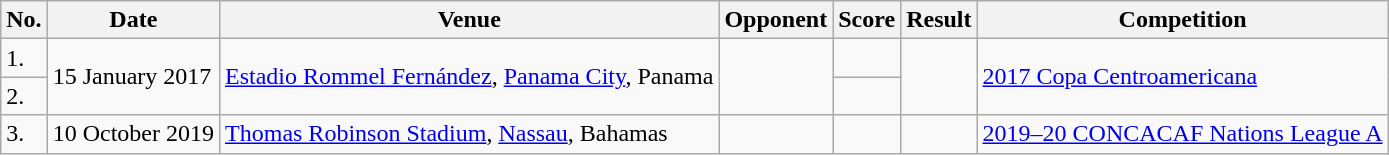<table class="wikitable">
<tr>
<th>No.</th>
<th>Date</th>
<th>Venue</th>
<th>Opponent</th>
<th>Score</th>
<th>Result</th>
<th>Competition</th>
</tr>
<tr>
<td>1.</td>
<td rowspan="2">15 January 2017</td>
<td rowspan="2"><a href='#'>Estadio Rommel Fernández</a>, <a href='#'>Panama City</a>, Panama</td>
<td rowspan="2"></td>
<td></td>
<td rowspan="2"></td>
<td rowspan="2"><a href='#'>2017 Copa Centroamericana</a></td>
</tr>
<tr>
<td>2.</td>
<td></td>
</tr>
<tr>
<td>3.</td>
<td>10 October 2019</td>
<td><a href='#'>Thomas Robinson Stadium</a>, <a href='#'>Nassau</a>, Bahamas</td>
<td></td>
<td></td>
<td></td>
<td><a href='#'>2019–20 CONCACAF Nations League A</a></td>
</tr>
</table>
